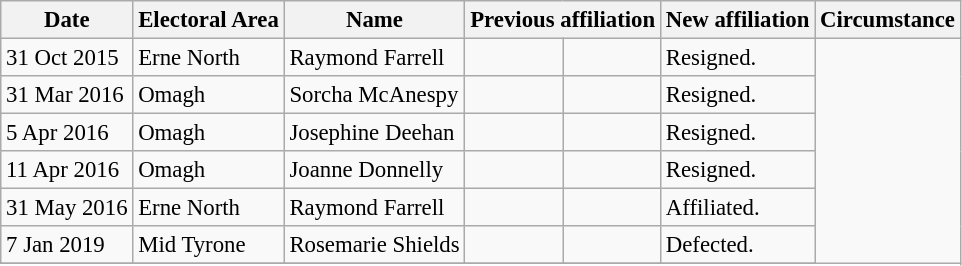<table class="wikitable" style="font-size: 95%;">
<tr>
<th>Date</th>
<th>Electoral Area</th>
<th>Name</th>
<th colspan=2>Previous affiliation</th>
<th colspan=2>New affiliation</th>
<th>Circumstance</th>
</tr>
<tr>
<td>31 Oct 2015</td>
<td>Erne North</td>
<td>Raymond Farrell</td>
<td></td>
<td></td>
<td>Resigned.</td>
</tr>
<tr>
<td>31 Mar 2016</td>
<td>Omagh</td>
<td>Sorcha McAnespy</td>
<td></td>
<td></td>
<td>Resigned.</td>
</tr>
<tr>
<td>5 Apr 2016</td>
<td>Omagh</td>
<td>Josephine Deehan</td>
<td></td>
<td></td>
<td>Resigned.</td>
</tr>
<tr>
<td>11 Apr 2016</td>
<td>Omagh</td>
<td>Joanne Donnelly</td>
<td></td>
<td></td>
<td>Resigned.</td>
</tr>
<tr>
<td>31 May 2016</td>
<td>Erne North</td>
<td>Raymond Farrell</td>
<td></td>
<td></td>
<td>Affiliated.</td>
</tr>
<tr>
<td>7 Jan 2019</td>
<td>Mid Tyrone</td>
<td>Rosemarie Shields</td>
<td></td>
<td></td>
<td>Defected.</td>
</tr>
<tr>
</tr>
</table>
